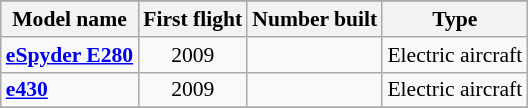<table class="wikitable" align=center style="font-size:90%;">
<tr>
</tr>
<tr style="background:#efefef;">
<th>Model name</th>
<th>First flight</th>
<th>Number built</th>
<th>Type</th>
</tr>
<tr>
<td align=left><strong><a href='#'>eSpyder E280</a></strong></td>
<td align=center>2009</td>
<td align=center></td>
<td align=left>Electric aircraft</td>
</tr>
<tr>
<td align=left><strong><a href='#'>e430</a></strong></td>
<td align=center>2009</td>
<td align=center></td>
<td align=left>Electric aircraft</td>
</tr>
<tr>
</tr>
</table>
